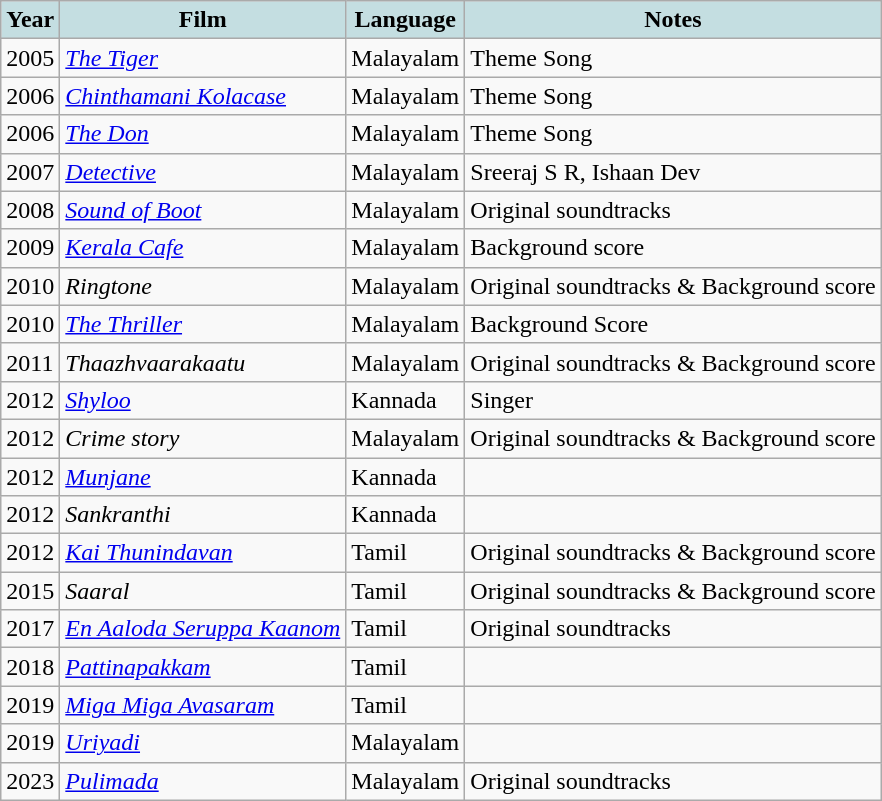<table class="wikitable">
<tr>
<th style="background:#C4DEE1;">Year</th>
<th style="background:#C4DEE1;">Film</th>
<th style="background:#C4DEE1;">Language</th>
<th style="background:#C4DEE1; width:450;">Notes</th>
</tr>
<tr>
<td>2005</td>
<td><em><a href='#'>The Tiger</a></em></td>
<td>Malayalam</td>
<td>Theme Song</td>
</tr>
<tr>
<td>2006</td>
<td><em><a href='#'>Chinthamani Kolacase</a></em></td>
<td>Malayalam</td>
<td>Theme Song</td>
</tr>
<tr>
<td>2006</td>
<td><em><a href='#'>The Don</a></em></td>
<td>Malayalam</td>
<td>Theme Song</td>
</tr>
<tr>
<td>2007</td>
<td><em><a href='#'>Detective</a></em></td>
<td>Malayalam</td>
<td>Sreeraj S R, Ishaan Dev</td>
</tr>
<tr>
<td>2008</td>
<td><em><a href='#'>Sound of Boot</a></em></td>
<td>Malayalam</td>
<td>Original soundtracks</td>
</tr>
<tr>
<td>2009</td>
<td><em><a href='#'>Kerala Cafe</a></em></td>
<td>Malayalam</td>
<td>Background score</td>
</tr>
<tr>
<td>2010</td>
<td><em>Ringtone</em></td>
<td>Malayalam</td>
<td>Original soundtracks & Background score</td>
</tr>
<tr>
<td>2010</td>
<td><em><a href='#'>The Thriller</a></em></td>
<td>Malayalam</td>
<td>Background Score</td>
</tr>
<tr>
<td>2011</td>
<td><em>Thaazhvaarakaatu</em></td>
<td>Malayalam</td>
<td>Original soundtracks & Background score</td>
</tr>
<tr>
<td>2012</td>
<td><em><a href='#'>Shyloo</a></em></td>
<td>Kannada</td>
<td>Singer</td>
</tr>
<tr>
<td>2012</td>
<td><em>Crime story</em></td>
<td>Malayalam</td>
<td>Original soundtracks & Background score</td>
</tr>
<tr>
<td>2012</td>
<td><em><a href='#'>Munjane</a></em></td>
<td>Kannada</td>
<td></td>
</tr>
<tr>
<td>2012</td>
<td><em>Sankranthi</em></td>
<td>Kannada</td>
<td></td>
</tr>
<tr>
<td>2012</td>
<td><em><a href='#'>Kai Thunindavan</a></em></td>
<td>Tamil</td>
<td>Original soundtracks & Background score</td>
</tr>
<tr>
<td>2015</td>
<td><em>Saaral</em></td>
<td>Tamil</td>
<td>Original soundtracks & Background score</td>
</tr>
<tr>
<td>2017</td>
<td><em><a href='#'>En Aaloda Seruppa Kaanom</a></em></td>
<td>Tamil</td>
<td>Original soundtracks</td>
</tr>
<tr>
<td>2018</td>
<td><em><a href='#'>Pattinapakkam</a></em></td>
<td>Tamil</td>
<td></td>
</tr>
<tr>
<td>2019</td>
<td><em><a href='#'>Miga Miga Avasaram</a></em></td>
<td>Tamil</td>
<td></td>
</tr>
<tr>
<td>2019</td>
<td><em><a href='#'>Uriyadi</a></em></td>
<td>Malayalam</td>
<td></td>
</tr>
<tr>
<td>2023</td>
<td><em><a href='#'>Pulimada</a></em></td>
<td>Malayalam</td>
<td>Original soundtracks</td>
</tr>
</table>
